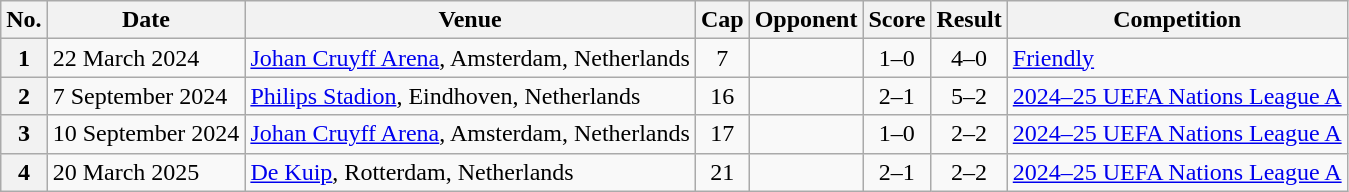<table class="wikitable sortable plainrowheaders">
<tr>
<th scope=col>No.</th>
<th scope=col>Date</th>
<th scope=col>Venue</th>
<th scope=col>Cap</th>
<th scope=col>Opponent</th>
<th scope=col>Score</th>
<th scope=col>Result</th>
<th scope=col>Competition</th>
</tr>
<tr>
<th scope=row>1</th>
<td>22 March 2024</td>
<td><a href='#'>Johan Cruyff Arena</a>, Amsterdam, Netherlands</td>
<td align="center">7</td>
<td></td>
<td align="center">1–0</td>
<td align="center">4–0</td>
<td><a href='#'>Friendly</a></td>
</tr>
<tr>
<th scope=row>2</th>
<td>7 September 2024</td>
<td><a href='#'>Philips Stadion</a>, Eindhoven, Netherlands</td>
<td align="center">16</td>
<td></td>
<td align="center">2–1</td>
<td align="center">5–2</td>
<td><a href='#'>2024–25 UEFA Nations League A</a></td>
</tr>
<tr>
<th scope=row>3</th>
<td>10 September 2024</td>
<td><a href='#'>Johan Cruyff Arena</a>, Amsterdam, Netherlands</td>
<td align="center">17</td>
<td></td>
<td align="center">1–0</td>
<td align="center">2–2</td>
<td><a href='#'>2024–25 UEFA Nations League A</a></td>
</tr>
<tr>
<th scope=row>4</th>
<td>20 March 2025</td>
<td><a href='#'>De Kuip</a>, Rotterdam, Netherlands</td>
<td align="center">21</td>
<td></td>
<td align="center">2–1</td>
<td align="center">2–2</td>
<td><a href='#'>2024–25 UEFA Nations League A</a></td>
</tr>
</table>
